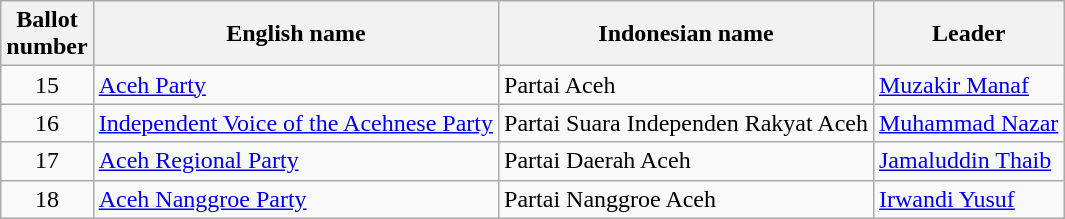<table class="wikitable sortable">
<tr>
<th>Ballot<br>number</th>
<th>English name</th>
<th>Indonesian name</th>
<th>Leader</th>
</tr>
<tr>
<td align=center>15</td>
<td><a href='#'>Aceh Party</a></td>
<td>Partai Aceh</td>
<td><a href='#'>Muzakir Manaf</a></td>
</tr>
<tr>
<td align=center>16</td>
<td><a href='#'>Independent Voice of the Acehnese Party</a></td>
<td>Partai Suara Independen Rakyat Aceh</td>
<td><a href='#'>Muhammad Nazar</a></td>
</tr>
<tr>
<td align=center>17</td>
<td><a href='#'>Aceh Regional Party</a></td>
<td>Partai Daerah Aceh</td>
<td><a href='#'>Jamaluddin Thaib</a></td>
</tr>
<tr>
<td align=center>18</td>
<td><a href='#'>Aceh Nanggroe Party</a></td>
<td>Partai Nanggroe Aceh</td>
<td><a href='#'>Irwandi Yusuf</a></td>
</tr>
</table>
